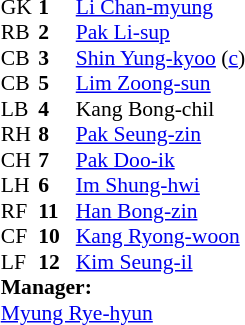<table style="font-size: 90%" cellspacing="0" cellpadding="0" align=center>
<tr>
<th width="25"></th>
<th width="25"></th>
</tr>
<tr>
<td>GK</td>
<td><strong>1</strong></td>
<td><a href='#'>Li Chan-myung</a></td>
</tr>
<tr>
<td>RB</td>
<td><strong>2</strong></td>
<td><a href='#'>Pak Li-sup</a></td>
</tr>
<tr>
<td>CB</td>
<td><strong>3</strong></td>
<td><a href='#'>Shin Yung-kyoo</a> (<a href='#'>c</a>)</td>
</tr>
<tr>
<td>CB</td>
<td><strong>5</strong></td>
<td><a href='#'>Lim Zoong-sun</a></td>
</tr>
<tr>
<td>LB</td>
<td><strong>4</strong></td>
<td>Kang Bong-chil</td>
</tr>
<tr>
<td>RH</td>
<td><strong>8</strong></td>
<td><a href='#'>Pak Seung-zin</a></td>
</tr>
<tr>
<td>CH</td>
<td><strong>7</strong></td>
<td><a href='#'>Pak Doo-ik</a></td>
</tr>
<tr>
<td>LH</td>
<td><strong>6</strong></td>
<td><a href='#'>Im Shung-hwi</a></td>
</tr>
<tr>
<td>RF</td>
<td><strong>11</strong></td>
<td><a href='#'>Han Bong-zin</a></td>
</tr>
<tr>
<td>CF</td>
<td><strong>10</strong></td>
<td><a href='#'>Kang Ryong-woon</a></td>
</tr>
<tr>
<td>LF</td>
<td><strong>12</strong></td>
<td><a href='#'>Kim Seung-il</a></td>
</tr>
<tr>
<td colspan="3"><strong>Manager:</strong></td>
</tr>
<tr>
<td colspan="3"><a href='#'>Myung Rye-hyun</a></td>
</tr>
</table>
